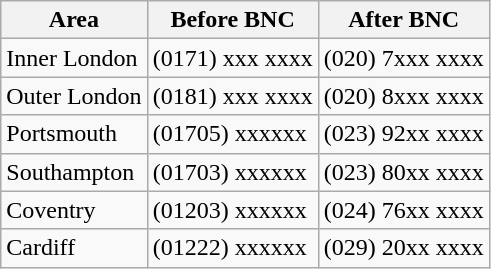<table class="wikitable">
<tr>
<th>Area</th>
<th>Before BNC</th>
<th>After BNC</th>
</tr>
<tr>
<td>Inner London</td>
<td>(0171) xxx xxxx</td>
<td>(020) 7xxx xxxx</td>
</tr>
<tr>
<td>Outer London</td>
<td>(0181) xxx xxxx</td>
<td>(020) 8xxx xxxx</td>
</tr>
<tr>
<td>Portsmouth</td>
<td>(01705) xxxxxx</td>
<td>(023) 92xx xxxx</td>
</tr>
<tr>
<td>Southampton</td>
<td>(01703) xxxxxx</td>
<td>(023) 80xx xxxx</td>
</tr>
<tr>
<td>Coventry</td>
<td>(01203) xxxxxx</td>
<td>(024) 76xx xxxx</td>
</tr>
<tr>
<td>Cardiff</td>
<td>(01222) xxxxxx</td>
<td>(029) 20xx xxxx</td>
</tr>
</table>
